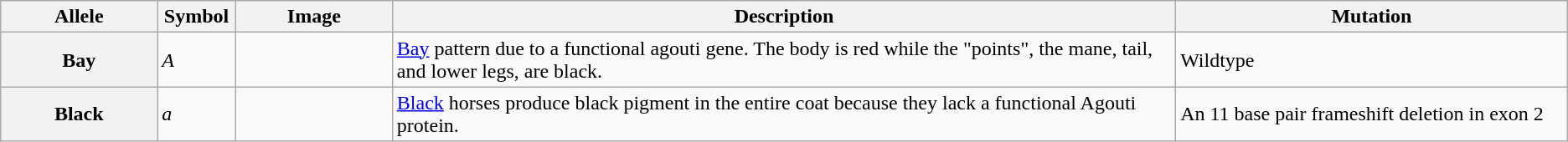<table class="wikitable">
<tr>
<th scope="col" width=10%>Allele</th>
<th scope="col" width=5%>Symbol</th>
<th scope="col" width=10%>Image</th>
<th scope="col" width=50%>Description</th>
<th scope="col" width=25%>Mutation</th>
</tr>
<tr>
<th scope="row">Bay</th>
<td><em>A</em></td>
<td></td>
<td><a href='#'>Bay</a> pattern due to a functional agouti gene. The body is red while the "points", the mane, tail, and lower legs, are black.</td>
<td>Wildtype</td>
</tr>
<tr>
<th scope="row">Black</th>
<td><em>a</em></td>
<td></td>
<td><a href='#'>Black</a> horses produce black pigment in the entire coat because they lack a functional Agouti protein.</td>
<td>An 11 base pair frameshift deletion in exon 2</td>
</tr>
</table>
